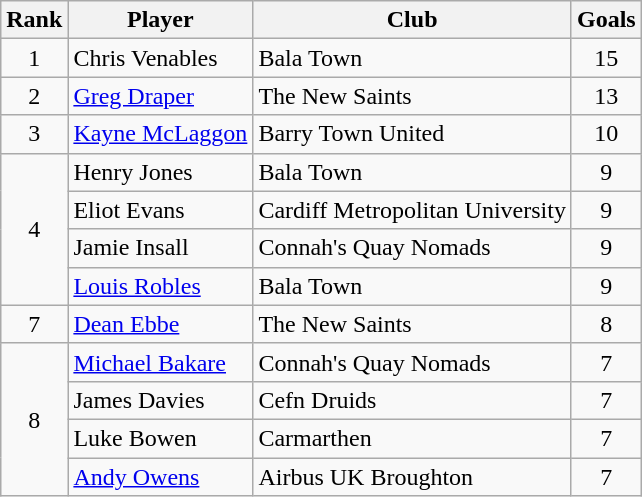<table class="wikitable" style="text-align:center">
<tr>
<th>Rank</th>
<th>Player</th>
<th>Club</th>
<th>Goals</th>
</tr>
<tr>
<td align="centre">1</td>
<td align="left"> Chris Venables</td>
<td align="left">Bala Town</td>
<td align="centre">15</td>
</tr>
<tr>
<td align="centre">2</td>
<td align="left"> <a href='#'>Greg Draper</a></td>
<td align="left">The New Saints</td>
<td align="centre">13</td>
</tr>
<tr>
<td align="centre">3</td>
<td align="left"> <a href='#'>Kayne McLaggon</a></td>
<td align="left">Barry Town United</td>
<td align="centre">10</td>
</tr>
<tr>
<td rowspan="4">4</td>
<td align="left"> Henry Jones</td>
<td align="left">Bala Town</td>
<td align="centre">9</td>
</tr>
<tr>
<td align="left"> Eliot Evans</td>
<td align="left">Cardiff Metropolitan University</td>
<td align="centre">9</td>
</tr>
<tr>
<td align="left"> Jamie Insall</td>
<td align="left">Connah's Quay Nomads</td>
<td align="centre">9</td>
</tr>
<tr>
<td align="left"> <a href='#'>Louis Robles</a></td>
<td align="left">Bala Town</td>
<td align="centre">9</td>
</tr>
<tr>
<td align="centre">7</td>
<td align="left"> <a href='#'>Dean Ebbe</a></td>
<td align="left">The New Saints</td>
<td align="centre">8</td>
</tr>
<tr>
<td rowspan="4">8</td>
<td align="left"> <a href='#'>Michael Bakare</a></td>
<td align="left">Connah's Quay Nomads</td>
<td align="centre">7</td>
</tr>
<tr>
<td align="left"> James Davies</td>
<td align="left">Cefn Druids</td>
<td align="centre">7</td>
</tr>
<tr>
<td align="left"> Luke Bowen</td>
<td align="left">Carmarthen</td>
<td align="centre">7</td>
</tr>
<tr>
<td align="left"> <a href='#'>Andy Owens</a></td>
<td align="left">Airbus UK Broughton</td>
<td align="centre">7</td>
</tr>
</table>
